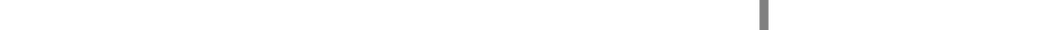<table style="width:1000px; text-align:center;">
<tr style="color:white;">
<td style="background:">28.2%</td>
<td style="background:">29.7%</td>
<td style="background:gray; width:0.6%;"></td>
<td style="background:"><strong>41.5%</strong></td>
</tr>
<tr>
<td></td>
<td></td>
<td></td>
<td></td>
</tr>
</table>
